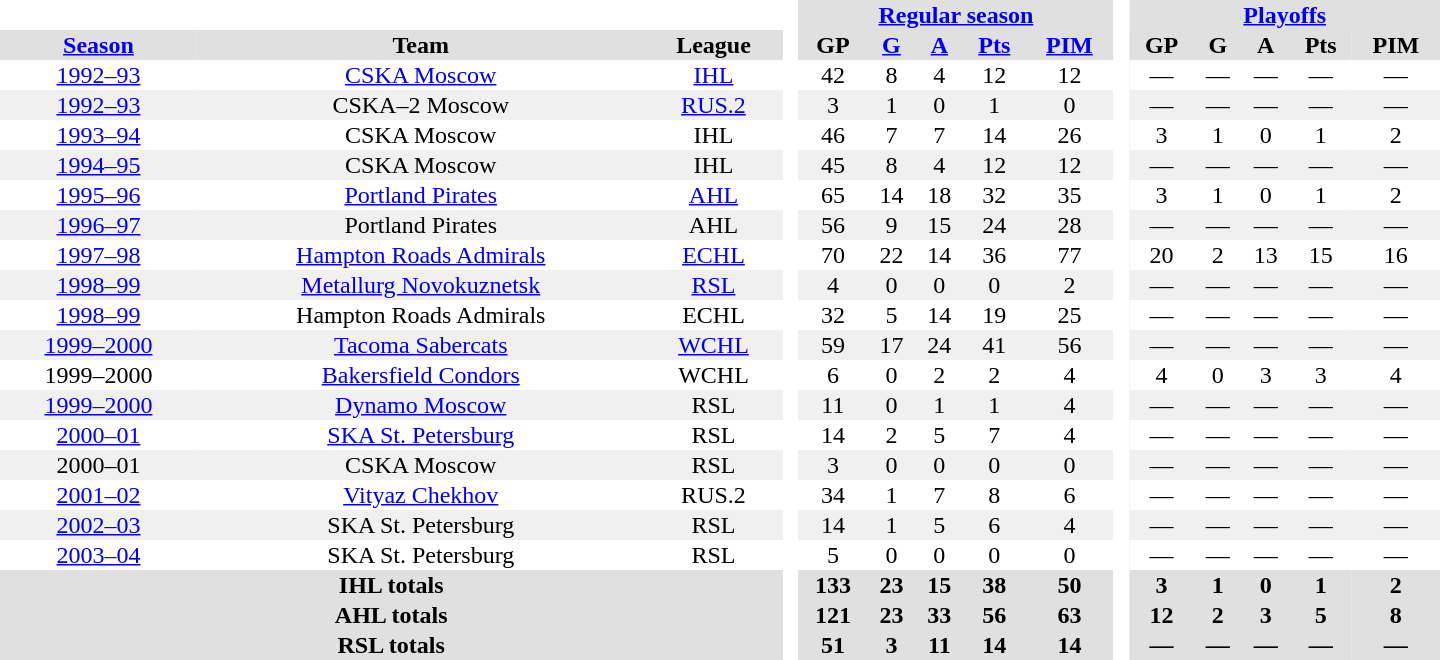<table border="0" cellpadding="1" cellspacing="0" style="text-align:center; width:60em">
<tr bgcolor="#e0e0e0">
<th colspan="3" bgcolor="#ffffff"> </th>
<th rowspan="99" bgcolor="#ffffff"> </th>
<th colspan="5"><a href='#'>Regular season</a></th>
<th rowspan="99" bgcolor="#ffffff"> </th>
<th colspan="5"><a href='#'>Playoffs</a></th>
</tr>
<tr bgcolor="#e0e0e0">
<th><a href='#'>Season</a></th>
<th>Team</th>
<th>League</th>
<th>GP</th>
<th><a href='#'>G</a></th>
<th><a href='#'>A</a></th>
<th><a href='#'>Pts</a></th>
<th><a href='#'>PIM</a></th>
<th>GP</th>
<th>G</th>
<th>A</th>
<th>Pts</th>
<th>PIM</th>
</tr>
<tr>
<td><a href='#'>1992–93</a></td>
<td><a href='#'>CSKA Moscow</a></td>
<td><a href='#'>IHL</a></td>
<td>42</td>
<td>8</td>
<td>4</td>
<td>12</td>
<td>12</td>
<td>—</td>
<td>—</td>
<td>—</td>
<td>—</td>
<td>—</td>
</tr>
<tr bgcolor="#f0f0f0">
<td><a href='#'>1992–93</a></td>
<td>CSKA–2 Moscow</td>
<td><a href='#'>RUS.2</a></td>
<td>3</td>
<td>1</td>
<td>0</td>
<td>1</td>
<td>0</td>
<td>—</td>
<td>—</td>
<td>—</td>
<td>—</td>
<td>—</td>
</tr>
<tr>
<td><a href='#'>1993–94</a></td>
<td>CSKA Moscow</td>
<td>IHL</td>
<td>46</td>
<td>7</td>
<td>7</td>
<td>14</td>
<td>26</td>
<td>3</td>
<td>1</td>
<td>0</td>
<td>1</td>
<td>2</td>
</tr>
<tr bgcolor="#f0f0f0">
<td><a href='#'>1994–95</a></td>
<td>CSKA Moscow</td>
<td>IHL</td>
<td>45</td>
<td>8</td>
<td>4</td>
<td>12</td>
<td>12</td>
<td>—</td>
<td>—</td>
<td>—</td>
<td>—</td>
<td>—</td>
</tr>
<tr>
<td><a href='#'>1995–96</a></td>
<td><a href='#'>Portland Pirates</a></td>
<td><a href='#'>AHL</a></td>
<td>65</td>
<td>14</td>
<td>18</td>
<td>32</td>
<td>35</td>
<td>3</td>
<td>1</td>
<td>0</td>
<td>1</td>
<td>2</td>
</tr>
<tr bgcolor="#f0f0f0">
<td><a href='#'>1996–97</a></td>
<td>Portland Pirates</td>
<td>AHL</td>
<td>56</td>
<td>9</td>
<td>15</td>
<td>24</td>
<td>28</td>
<td>—</td>
<td>—</td>
<td>—</td>
<td>—</td>
<td>—</td>
</tr>
<tr>
<td><a href='#'>1997–98</a></td>
<td><a href='#'>Hampton Roads Admirals</a></td>
<td><a href='#'>ECHL</a></td>
<td>70</td>
<td>22</td>
<td>14</td>
<td>36</td>
<td>77</td>
<td>20</td>
<td>2</td>
<td>13</td>
<td>15</td>
<td>16</td>
</tr>
<tr bgcolor="#f0f0f0">
<td><a href='#'>1998–99</a></td>
<td><a href='#'>Metallurg Novokuznetsk</a></td>
<td><a href='#'>RSL</a></td>
<td>4</td>
<td>0</td>
<td>0</td>
<td>0</td>
<td>2</td>
<td>—</td>
<td>—</td>
<td>—</td>
<td>—</td>
<td>—</td>
</tr>
<tr>
<td><a href='#'>1998–99</a></td>
<td>Hampton Roads Admirals</td>
<td>ECHL</td>
<td>32</td>
<td>5</td>
<td>14</td>
<td>19</td>
<td>25</td>
<td>—</td>
<td>—</td>
<td>—</td>
<td>—</td>
<td>—</td>
</tr>
<tr bgcolor="#f0f0f0">
<td><a href='#'>1999–2000</a></td>
<td><a href='#'>Tacoma Sabercats</a></td>
<td><a href='#'>WCHL</a></td>
<td>59</td>
<td>17</td>
<td>24</td>
<td>41</td>
<td>56</td>
<td>—</td>
<td>—</td>
<td>—</td>
<td>—</td>
<td>—</td>
</tr>
<tr>
<td>1999–2000</td>
<td><a href='#'>Bakersfield Condors</a></td>
<td>WCHL</td>
<td>6</td>
<td>0</td>
<td>2</td>
<td>2</td>
<td>4</td>
<td>4</td>
<td>0</td>
<td>3</td>
<td>3</td>
<td>4</td>
</tr>
<tr bgcolor="#f0f0f0">
<td><a href='#'>1999–2000</a></td>
<td><a href='#'>Dynamo Moscow</a></td>
<td>RSL</td>
<td>11</td>
<td>0</td>
<td>1</td>
<td>1</td>
<td>4</td>
<td>—</td>
<td>—</td>
<td>—</td>
<td>—</td>
<td>—</td>
</tr>
<tr>
<td><a href='#'>2000–01</a></td>
<td><a href='#'>SKA St. Petersburg</a></td>
<td>RSL</td>
<td>14</td>
<td>2</td>
<td>5</td>
<td>7</td>
<td>4</td>
<td>—</td>
<td>—</td>
<td>—</td>
<td>—</td>
<td>—</td>
</tr>
<tr bgcolor="#f0f0f0">
<td>2000–01</td>
<td>CSKA Moscow</td>
<td>RSL</td>
<td>3</td>
<td>0</td>
<td>0</td>
<td>0</td>
<td>0</td>
<td>—</td>
<td>—</td>
<td>—</td>
<td>—</td>
<td>—</td>
</tr>
<tr>
<td><a href='#'>2001–02</a></td>
<td><a href='#'>Vityaz Chekhov</a></td>
<td>RUS.2</td>
<td>34</td>
<td>1</td>
<td>7</td>
<td>8</td>
<td>6</td>
<td>—</td>
<td>—</td>
<td>—</td>
<td>—</td>
<td>—</td>
</tr>
<tr bgcolor="#f0f0f0">
<td><a href='#'>2002–03</a></td>
<td>SKA St. Petersburg</td>
<td>RSL</td>
<td>14</td>
<td>1</td>
<td>5</td>
<td>6</td>
<td>4</td>
<td>—</td>
<td>—</td>
<td>—</td>
<td>—</td>
<td>—</td>
</tr>
<tr>
<td><a href='#'>2003–04</a></td>
<td>SKA St. Petersburg</td>
<td>RSL</td>
<td>5</td>
<td>0</td>
<td>0</td>
<td>0</td>
<td>0</td>
<td>—</td>
<td>—</td>
<td>—</td>
<td>—</td>
<td>—</td>
</tr>
<tr bgcolor="#e0e0e0">
<th colspan="3">IHL totals</th>
<th>133</th>
<th>23</th>
<th>15</th>
<th>38</th>
<th>50</th>
<th>3</th>
<th>1</th>
<th>0</th>
<th>1</th>
<th>2</th>
</tr>
<tr bgcolor="#e0e0e0">
<th colspan="3">AHL totals</th>
<th>121</th>
<th>23</th>
<th>33</th>
<th>56</th>
<th>63</th>
<th>12</th>
<th>2</th>
<th>3</th>
<th>5</th>
<th>8</th>
</tr>
<tr bgcolor="#e0e0e0">
<th colspan="3">RSL totals</th>
<th>51</th>
<th>3</th>
<th>11</th>
<th>14</th>
<th>14</th>
<th>—</th>
<th>—</th>
<th>—</th>
<th>—</th>
<th>—</th>
</tr>
</table>
